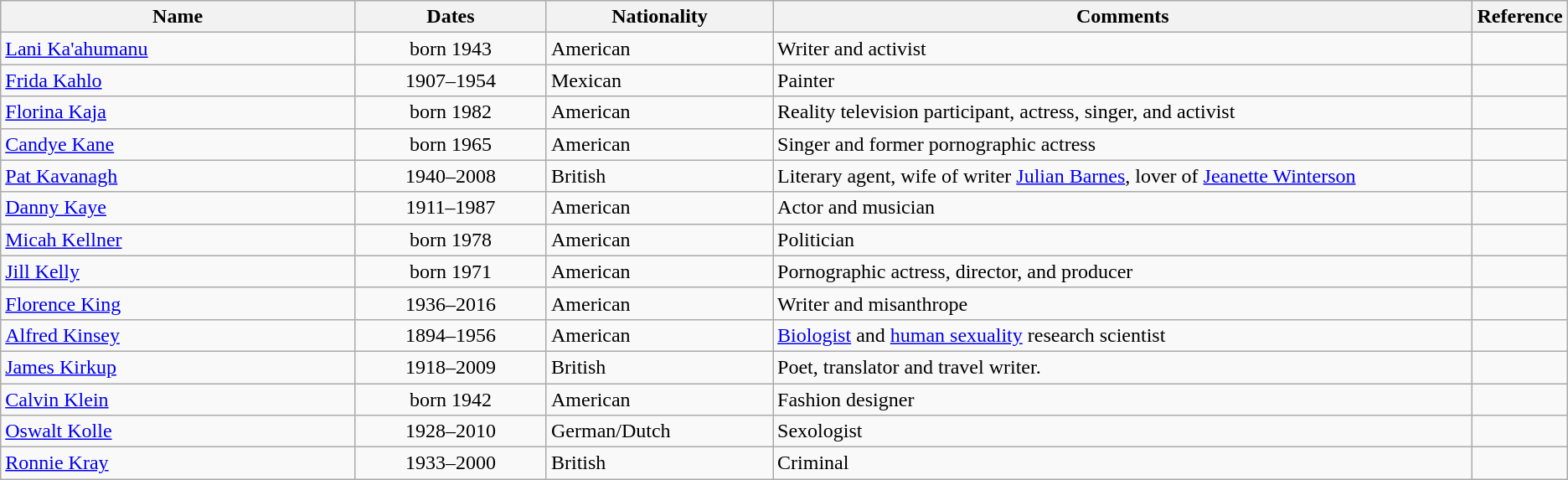<table class="wikitable sortable plainrowheaders">
<tr>
<th style="width:24%;">Name</th>
<th style="width:13%;">Dates</th>
<th style="width:15%;">Nationality</th>
<th style="width:50%;">Comments</th>
<th style="width:3%;">Reference</th>
</tr>
<tr>
<td><a href='#'>Lani Ka'ahumanu</a></td>
<td align=center>born 1943</td>
<td>American</td>
<td>Writer and activist</td>
<td></td>
</tr>
<tr>
<td><a href='#'>Frida Kahlo</a></td>
<td align=center>1907–1954</td>
<td>Mexican</td>
<td>Painter</td>
<td></td>
</tr>
<tr>
<td><a href='#'>Florina Kaja</a></td>
<td align=center>born 1982</td>
<td>American</td>
<td>Reality television participant, actress, singer, and activist</td>
<td></td>
</tr>
<tr>
<td><a href='#'>Candye Kane</a></td>
<td align=center>born 1965</td>
<td>American</td>
<td>Singer and former pornographic actress</td>
<td></td>
</tr>
<tr>
<td><a href='#'>Pat Kavanagh</a></td>
<td align=center>1940–2008</td>
<td>British</td>
<td>Literary agent, wife of writer <a href='#'>Julian Barnes</a>, lover of <a href='#'>Jeanette Winterson</a></td>
<td></td>
</tr>
<tr>
<td><a href='#'>Danny Kaye</a></td>
<td align=center>1911–1987</td>
<td>American</td>
<td>Actor and musician</td>
<td></td>
</tr>
<tr>
<td><a href='#'>Micah Kellner</a></td>
<td align=center>born 1978</td>
<td>American</td>
<td>Politician</td>
<td></td>
</tr>
<tr>
<td><a href='#'>Jill Kelly</a></td>
<td align=center>born 1971</td>
<td>American</td>
<td>Pornographic actress, director, and producer</td>
<td></td>
</tr>
<tr>
<td><a href='#'>Florence King</a></td>
<td align=center>1936–2016</td>
<td>American</td>
<td>Writer and misanthrope</td>
<td></td>
</tr>
<tr>
<td><a href='#'>Alfred Kinsey</a></td>
<td align=center>1894–1956</td>
<td>American</td>
<td><a href='#'>Biologist</a> and <a href='#'>human sexuality</a> research scientist</td>
<td></td>
</tr>
<tr>
<td><a href='#'>James Kirkup</a></td>
<td align=center>1918–2009</td>
<td>British</td>
<td>Poet, translator and travel writer.</td>
<td></td>
</tr>
<tr>
<td><a href='#'>Calvin Klein</a></td>
<td align=center>born 1942</td>
<td>American</td>
<td>Fashion designer</td>
<td></td>
</tr>
<tr>
<td><a href='#'>Oswalt Kolle</a></td>
<td align=center>1928–2010</td>
<td>German/Dutch</td>
<td>Sexologist</td>
<td></td>
</tr>
<tr>
<td><a href='#'>Ronnie Kray</a></td>
<td align=center>1933–2000</td>
<td>British</td>
<td>Criminal</td>
<td></td>
</tr>
</table>
